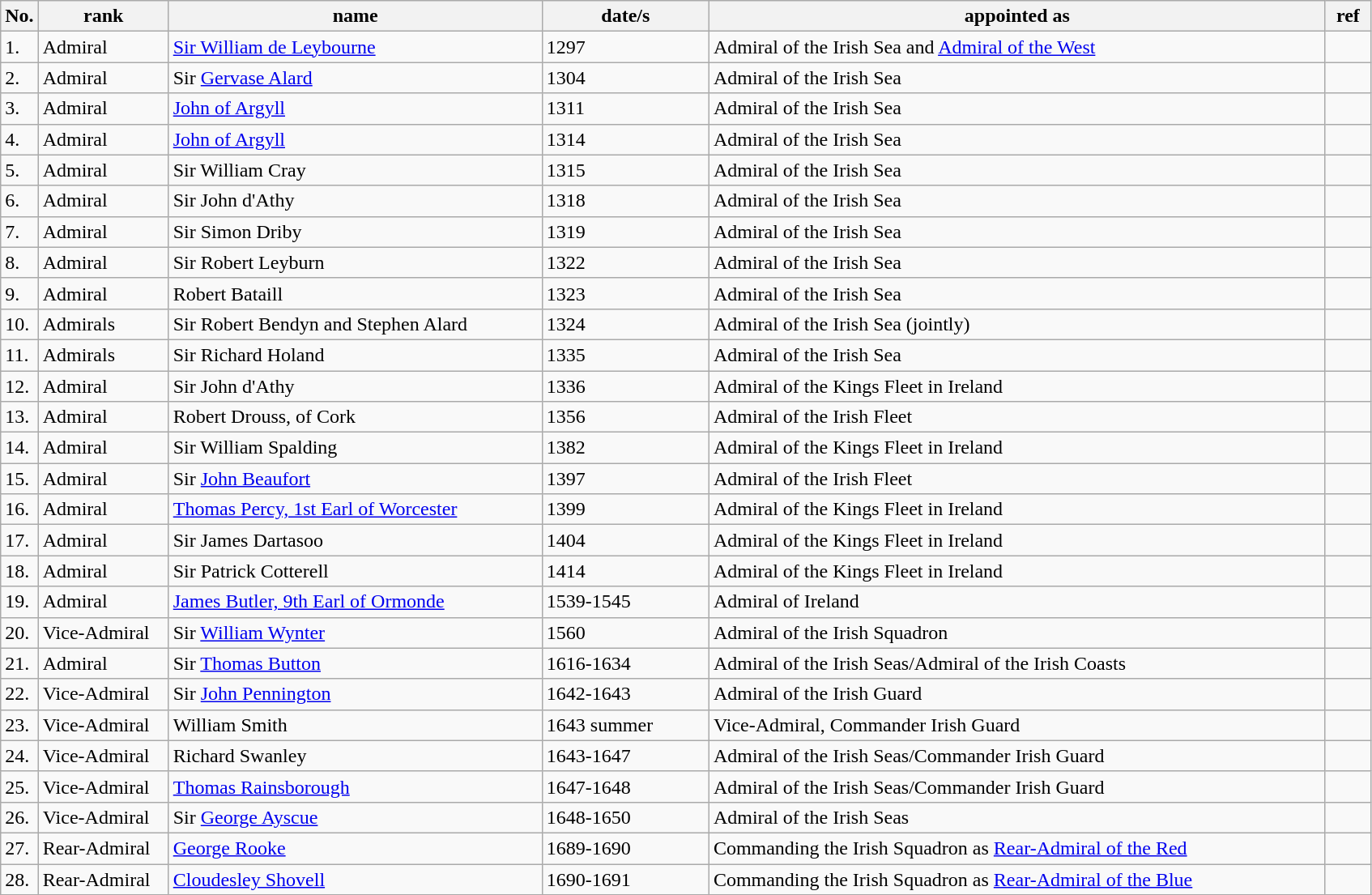<table class="wikitable sortable">
<tr>
<th width=20>No.</th>
<th width=100>rank</th>
<th width=300>name</th>
<th width=130>date/s</th>
<th width=500>appointed as</th>
<th width=30>ref</th>
</tr>
<tr>
<td>1.</td>
<td>Admiral</td>
<td><a href='#'>Sir William de Leybourne</a></td>
<td>1297</td>
<td>Admiral of the Irish Sea and <a href='#'>Admiral of the West</a></td>
<td></td>
</tr>
<tr>
<td>2.</td>
<td>Admiral</td>
<td>Sir <a href='#'>Gervase Alard</a></td>
<td>1304</td>
<td>Admiral of the Irish Sea</td>
<td></td>
</tr>
<tr>
<td>3.</td>
<td>Admiral</td>
<td><a href='#'>John of Argyll</a></td>
<td>1311</td>
<td>Admiral of the Irish Sea</td>
<td></td>
</tr>
<tr>
<td>4.</td>
<td>Admiral</td>
<td><a href='#'>John of Argyll</a></td>
<td>1314</td>
<td>Admiral of the Irish Sea</td>
<td></td>
</tr>
<tr>
<td>5.</td>
<td>Admiral</td>
<td>Sir William Cray</td>
<td>1315</td>
<td>Admiral of the Irish Sea</td>
<td></td>
</tr>
<tr>
<td>6.</td>
<td>Admiral</td>
<td>Sir John d'Athy</td>
<td>1318</td>
<td>Admiral of the Irish Sea</td>
<td></td>
</tr>
<tr>
<td>7.</td>
<td>Admiral</td>
<td>Sir Simon Driby</td>
<td>1319</td>
<td>Admiral of the Irish Sea</td>
<td></td>
</tr>
<tr>
<td>8.</td>
<td>Admiral</td>
<td>Sir Robert Leyburn</td>
<td>1322</td>
<td>Admiral of the Irish Sea</td>
<td></td>
</tr>
<tr>
<td>9.</td>
<td>Admiral</td>
<td>Robert Bataill</td>
<td>1323</td>
<td>Admiral of the Irish Sea</td>
<td></td>
</tr>
<tr>
<td>10.</td>
<td>Admirals</td>
<td>Sir Robert Bendyn and Stephen Alard</td>
<td>1324</td>
<td>Admiral of the Irish Sea (jointly)</td>
<td></td>
</tr>
<tr>
<td>11.</td>
<td>Admirals</td>
<td>Sir Richard Holand</td>
<td>1335</td>
<td>Admiral of the Irish Sea</td>
<td></td>
</tr>
<tr>
<td>12.</td>
<td>Admiral</td>
<td>Sir John d'Athy</td>
<td>1336</td>
<td>Admiral of the Kings Fleet in Ireland</td>
<td></td>
</tr>
<tr>
<td>13.</td>
<td>Admiral</td>
<td>Robert Drouss, of Cork</td>
<td>1356</td>
<td>Admiral of the Irish Fleet</td>
<td></td>
</tr>
<tr>
<td>14.</td>
<td>Admiral</td>
<td>Sir William Spalding</td>
<td>1382</td>
<td>Admiral of the Kings Fleet in Ireland</td>
<td></td>
</tr>
<tr>
<td>15.</td>
<td>Admiral</td>
<td>Sir <a href='#'>John Beaufort</a></td>
<td>1397</td>
<td>Admiral of the Irish Fleet</td>
<td></td>
</tr>
<tr>
<td>16.</td>
<td>Admiral</td>
<td><a href='#'>Thomas Percy, 1st Earl of Worcester</a></td>
<td>1399</td>
<td>Admiral of the Kings Fleet in Ireland</td>
<td></td>
</tr>
<tr>
<td>17.</td>
<td>Admiral</td>
<td>Sir James Dartasoo</td>
<td>1404</td>
<td>Admiral of the Kings Fleet in Ireland</td>
<td></td>
</tr>
<tr>
<td>18.</td>
<td>Admiral</td>
<td>Sir Patrick Cotterell</td>
<td>1414</td>
<td>Admiral of the Kings Fleet in Ireland</td>
<td></td>
</tr>
<tr>
<td>19.</td>
<td>Admiral</td>
<td><a href='#'>James Butler, 9th Earl of Ormonde</a></td>
<td>1539-1545</td>
<td>Admiral of Ireland</td>
<td></td>
</tr>
<tr>
<td>20.</td>
<td>Vice-Admiral</td>
<td>Sir <a href='#'>William Wynter</a></td>
<td>1560</td>
<td>Admiral of the Irish Squadron</td>
<td></td>
</tr>
<tr>
<td>21.</td>
<td>Admiral</td>
<td>Sir <a href='#'>Thomas Button</a></td>
<td>1616-1634</td>
<td>Admiral of the Irish Seas/Admiral of the Irish Coasts</td>
<td></td>
</tr>
<tr>
<td>22.</td>
<td>Vice-Admiral</td>
<td>Sir <a href='#'>John Pennington</a></td>
<td>1642-1643</td>
<td>Admiral of the Irish Guard</td>
<td></td>
</tr>
<tr>
<td>23.</td>
<td>Vice-Admiral</td>
<td>William Smith</td>
<td>1643 summer</td>
<td>Vice-Admiral, Commander Irish Guard</td>
<td></td>
</tr>
<tr>
<td>24.</td>
<td>Vice-Admiral</td>
<td>Richard Swanley</td>
<td>1643-1647</td>
<td>Admiral of the Irish Seas/Commander Irish Guard</td>
<td></td>
</tr>
<tr>
<td>25.</td>
<td>Vice-Admiral</td>
<td><a href='#'>Thomas Rainsborough</a></td>
<td>1647-1648</td>
<td>Admiral of the Irish Seas/Commander Irish Guard</td>
<td></td>
</tr>
<tr>
<td>26.</td>
<td>Vice-Admiral</td>
<td>Sir <a href='#'>George Ayscue</a></td>
<td>1648-1650</td>
<td>Admiral of the Irish Seas</td>
<td></td>
</tr>
<tr>
<td>27.</td>
<td>Rear-Admiral</td>
<td><a href='#'>George Rooke</a></td>
<td>1689-1690</td>
<td>Commanding the Irish Squadron as <a href='#'>Rear-Admiral of the Red</a></td>
<td></td>
</tr>
<tr>
<td>28.</td>
<td>Rear-Admiral</td>
<td><a href='#'>Cloudesley Shovell</a></td>
<td>1690-1691</td>
<td>Commanding the Irish Squadron as <a href='#'>Rear-Admiral of the Blue</a></td>
<td></td>
</tr>
<tr>
</tr>
</table>
